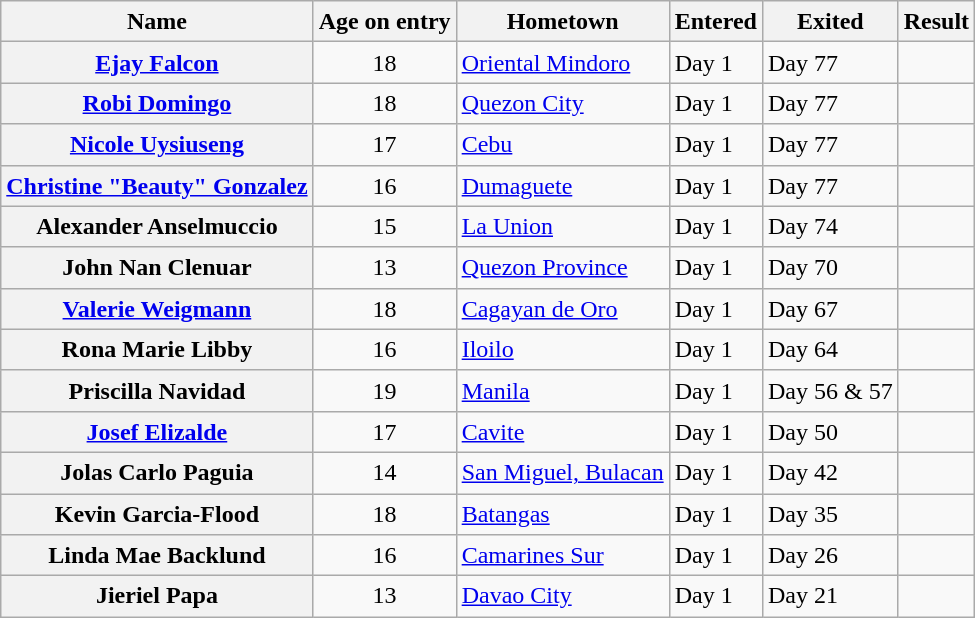<table class="wikitable sortable" style="font-size:100%; line-height:20px;">
<tr>
<th>Name</th>
<th>Age on entry</th>
<th>Hometown</th>
<th>Entered</th>
<th>Exited</th>
<th>Result</th>
</tr>
<tr>
<th><a href='#'>Ejay Falcon</a></th>
<td align="center">18</td>
<td><a href='#'>Oriental Mindoro</a></td>
<td>Day 1</td>
<td>Day 77</td>
<td></td>
</tr>
<tr>
<th><a href='#'>Robi Domingo</a></th>
<td align="center">18</td>
<td><a href='#'>Quezon City</a></td>
<td>Day 1</td>
<td>Day 77</td>
<td></td>
</tr>
<tr>
<th><a href='#'>Nicole Uysiuseng</a></th>
<td align="center">17</td>
<td><a href='#'>Cebu</a></td>
<td>Day 1</td>
<td>Day 77</td>
<td></td>
</tr>
<tr>
<th><a href='#'>Christine "Beauty" Gonzalez</a></th>
<td align="center">16</td>
<td><a href='#'>Dumaguete</a></td>
<td>Day 1</td>
<td>Day 77</td>
<td></td>
</tr>
<tr>
<th>Alexander Anselmuccio</th>
<td align="center">15</td>
<td><a href='#'>La Union</a></td>
<td>Day 1</td>
<td>Day 74</td>
<td></td>
</tr>
<tr>
<th>John Nan Clenuar</th>
<td align="center">13</td>
<td><a href='#'>Quezon Province</a></td>
<td>Day 1</td>
<td>Day 70</td>
<td></td>
</tr>
<tr>
<th><a href='#'>Valerie Weigmann</a></th>
<td align="center">18</td>
<td><a href='#'>Cagayan de Oro</a></td>
<td>Day 1</td>
<td>Day 67</td>
<td></td>
</tr>
<tr>
<th>Rona Marie Libby</th>
<td align="center">16</td>
<td><a href='#'>Iloilo</a></td>
<td>Day 1</td>
<td>Day 64</td>
<td></td>
</tr>
<tr>
<th>Priscilla Navidad</th>
<td align="center">19</td>
<td><a href='#'>Manila</a></td>
<td>Day 1</td>
<td>Day 56 & 57</td>
<td></td>
</tr>
<tr>
<th><a href='#'>Josef Elizalde</a></th>
<td align="center">17</td>
<td><a href='#'>Cavite</a></td>
<td>Day 1</td>
<td>Day 50</td>
<td></td>
</tr>
<tr>
<th>Jolas Carlo Paguia</th>
<td align="center">14</td>
<td><a href='#'>San Miguel, Bulacan</a></td>
<td>Day 1</td>
<td>Day 42</td>
<td></td>
</tr>
<tr>
<th>Kevin Garcia-Flood</th>
<td align="center">18</td>
<td><a href='#'>Batangas</a></td>
<td>Day 1</td>
<td>Day 35</td>
<td></td>
</tr>
<tr>
<th>Linda Mae Backlund</th>
<td align="center">16</td>
<td><a href='#'>Camarines Sur</a></td>
<td>Day 1</td>
<td>Day 26</td>
<td></td>
</tr>
<tr>
<th>Jieriel Papa</th>
<td align="center">13</td>
<td><a href='#'>Davao City</a></td>
<td>Day 1</td>
<td>Day 21</td>
<td></td>
</tr>
</table>
